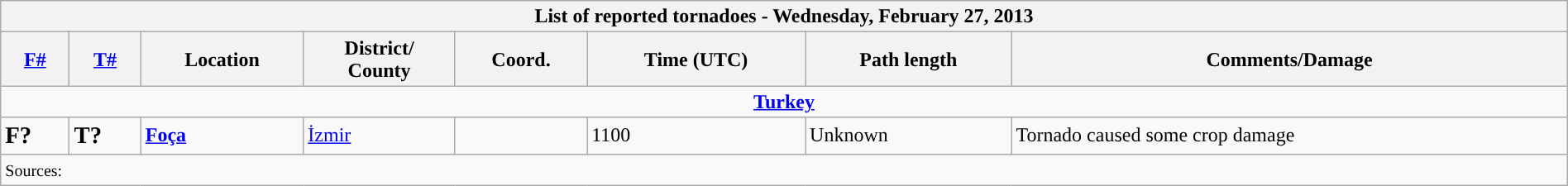<table class="wikitable collapsible" width="100%">
<tr>
<th colspan="8">List of reported tornadoes - Wednesday, February 27, 2013</th>
</tr>
<tr>
<th><a href='#'>F#</a></th>
<th><a href='#'>T#</a></th>
<th>Location</th>
<th>District/<br>County</th>
<th>Coord.</th>
<th>Time (UTC)</th>
<th>Path length</th>
<th>Comments/Damage</th>
</tr>
<tr>
<td colspan="8" align=center><strong><a href='#'>Turkey</a></strong></td>
</tr>
<tr>
<td><big><strong>F?</strong></big></td>
<td><big><strong>T?</strong></big></td>
<td><strong><a href='#'>Foça</a></strong></td>
<td><a href='#'>İzmir</a></td>
<td></td>
<td>1100</td>
<td>Unknown</td>
<td>Tornado caused some crop damage</td>
</tr>
<tr>
<td colspan="8"><small>Sources:  </small></td>
</tr>
</table>
